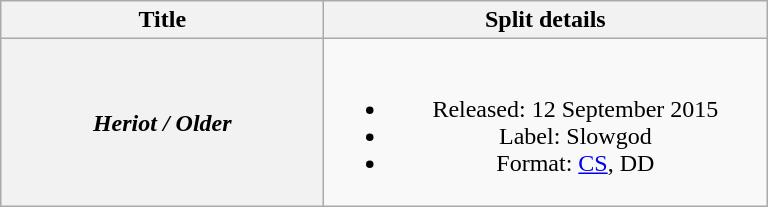<table class="wikitable plainrowheaders" style="text-align:center;" border="1">
<tr>
<th scope="col" style="width:13em;">Title</th>
<th scope="col" style="width:18em;">Split details</th>
</tr>
<tr>
<th scope="row"><em>Heriot / Older</em></th>
<td><br><ul><li>Released: 12 September 2015</li><li>Label: Slowgod</li><li>Format: <a href='#'>CS</a>, DD</li></ul></td>
</tr>
</table>
